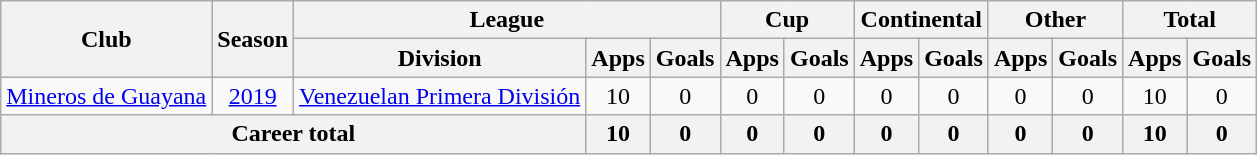<table class="wikitable" style="text-align: center">
<tr>
<th rowspan="2">Club</th>
<th rowspan="2">Season</th>
<th colspan="3">League</th>
<th colspan="2">Cup</th>
<th colspan="2">Continental</th>
<th colspan="2">Other</th>
<th colspan="2">Total</th>
</tr>
<tr>
<th>Division</th>
<th>Apps</th>
<th>Goals</th>
<th>Apps</th>
<th>Goals</th>
<th>Apps</th>
<th>Goals</th>
<th>Apps</th>
<th>Goals</th>
<th>Apps</th>
<th>Goals</th>
</tr>
<tr>
<td><a href='#'>Mineros de Guayana</a></td>
<td><a href='#'>2019</a></td>
<td><a href='#'>Venezuelan Primera División</a></td>
<td>10</td>
<td>0</td>
<td>0</td>
<td>0</td>
<td>0</td>
<td>0</td>
<td>0</td>
<td>0</td>
<td>10</td>
<td>0</td>
</tr>
<tr>
<th colspan="3"><strong>Career total</strong></th>
<th>10</th>
<th>0</th>
<th>0</th>
<th>0</th>
<th>0</th>
<th>0</th>
<th>0</th>
<th>0</th>
<th>10</th>
<th>0</th>
</tr>
</table>
